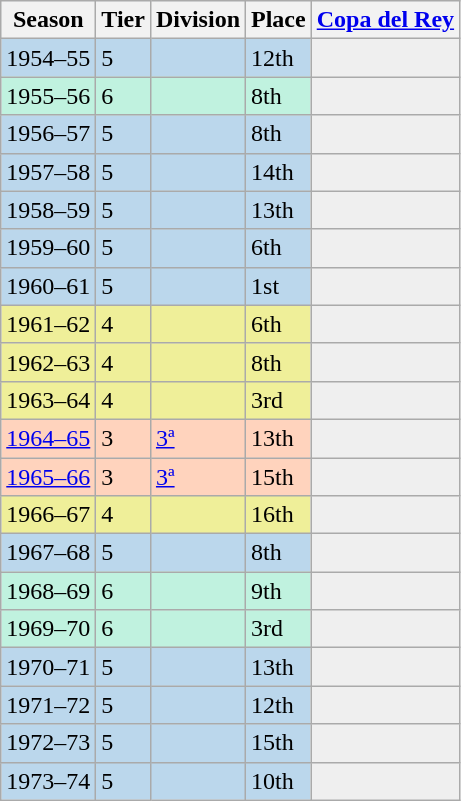<table class="wikitable">
<tr style="background:#f0f6fa;">
<th>Season</th>
<th>Tier</th>
<th>Division</th>
<th>Place</th>
<th><a href='#'>Copa del Rey</a></th>
</tr>
<tr>
<td style="background:#BBD7EC;">1954–55</td>
<td style="background:#BBD7EC;">5</td>
<td style="background:#BBD7EC;"></td>
<td style="background:#BBD7EC;">12th</td>
<th style="background:#efefef;"></th>
</tr>
<tr>
<td style="background:#C0F2DF;">1955–56</td>
<td style="background:#C0F2DF;">6</td>
<td style="background:#C0F2DF;"></td>
<td style="background:#C0F2DF;">8th</td>
<th style="background:#efefef;"></th>
</tr>
<tr>
<td style="background:#BBD7EC;">1956–57</td>
<td style="background:#BBD7EC;">5</td>
<td style="background:#BBD7EC;"></td>
<td style="background:#BBD7EC;">8th</td>
<th style="background:#efefef;"></th>
</tr>
<tr>
<td style="background:#BBD7EC;">1957–58</td>
<td style="background:#BBD7EC;">5</td>
<td style="background:#BBD7EC;"></td>
<td style="background:#BBD7EC;">14th</td>
<th style="background:#efefef;"></th>
</tr>
<tr>
<td style="background:#BBD7EC;">1958–59</td>
<td style="background:#BBD7EC;">5</td>
<td style="background:#BBD7EC;"></td>
<td style="background:#BBD7EC;">13th</td>
<th style="background:#efefef;"></th>
</tr>
<tr>
<td style="background:#BBD7EC;">1959–60</td>
<td style="background:#BBD7EC;">5</td>
<td style="background:#BBD7EC;"></td>
<td style="background:#BBD7EC;">6th</td>
<th style="background:#efefef;"></th>
</tr>
<tr>
<td style="background:#BBD7EC;">1960–61</td>
<td style="background:#BBD7EC;">5</td>
<td style="background:#BBD7EC;"></td>
<td style="background:#BBD7EC;">1st</td>
<th style="background:#efefef;"></th>
</tr>
<tr>
<td style="background:#EFEF99;">1961–62</td>
<td style="background:#EFEF99;">4</td>
<td style="background:#EFEF99;"></td>
<td style="background:#EFEF99;">6th</td>
<th style="background:#efefef;"></th>
</tr>
<tr>
<td style="background:#EFEF99;">1962–63</td>
<td style="background:#EFEF99;">4</td>
<td style="background:#EFEF99;"></td>
<td style="background:#EFEF99;">8th</td>
<th style="background:#efefef;"></th>
</tr>
<tr>
<td style="background:#EFEF99;">1963–64</td>
<td style="background:#EFEF99;">4</td>
<td style="background:#EFEF99;"></td>
<td style="background:#EFEF99;">3rd</td>
<th style="background:#efefef;"></th>
</tr>
<tr>
<td style="background:#FFD3BD;"><a href='#'>1964–65</a></td>
<td style="background:#FFD3BD;">3</td>
<td style="background:#FFD3BD;"><a href='#'>3ª</a></td>
<td style="background:#FFD3BD;">13th</td>
<td style="background:#efefef;"></td>
</tr>
<tr>
<td style="background:#FFD3BD;"><a href='#'>1965–66</a></td>
<td style="background:#FFD3BD;">3</td>
<td style="background:#FFD3BD;"><a href='#'>3ª</a></td>
<td style="background:#FFD3BD;">15th</td>
<td style="background:#efefef;"></td>
</tr>
<tr>
<td style="background:#EFEF99;">1966–67</td>
<td style="background:#EFEF99;">4</td>
<td style="background:#EFEF99;"></td>
<td style="background:#EFEF99;">16th</td>
<th style="background:#efefef;"></th>
</tr>
<tr>
<td style="background:#BBD7EC;">1967–68</td>
<td style="background:#BBD7EC;">5</td>
<td style="background:#BBD7EC;"></td>
<td style="background:#BBD7EC;">8th</td>
<th style="background:#efefef;"></th>
</tr>
<tr>
<td style="background:#C0F2DF;">1968–69</td>
<td style="background:#C0F2DF;">6</td>
<td style="background:#C0F2DF;"></td>
<td style="background:#C0F2DF;">9th</td>
<th style="background:#efefef;"></th>
</tr>
<tr>
<td style="background:#C0F2DF;">1969–70</td>
<td style="background:#C0F2DF;">6</td>
<td style="background:#C0F2DF;"></td>
<td style="background:#C0F2DF;">3rd</td>
<th style="background:#efefef;"></th>
</tr>
<tr>
<td style="background:#BBD7EC;">1970–71</td>
<td style="background:#BBD7EC;">5</td>
<td style="background:#BBD7EC;"></td>
<td style="background:#BBD7EC;">13th</td>
<th style="background:#efefef;"></th>
</tr>
<tr>
<td style="background:#BBD7EC;">1971–72</td>
<td style="background:#BBD7EC;">5</td>
<td style="background:#BBD7EC;"></td>
<td style="background:#BBD7EC;">12th</td>
<th style="background:#efefef;"></th>
</tr>
<tr>
<td style="background:#BBD7EC;">1972–73</td>
<td style="background:#BBD7EC;">5</td>
<td style="background:#BBD7EC;"></td>
<td style="background:#BBD7EC;">15th</td>
<th style="background:#efefef;"></th>
</tr>
<tr>
<td style="background:#BBD7EC;">1973–74</td>
<td style="background:#BBD7EC;">5</td>
<td style="background:#BBD7EC;"></td>
<td style="background:#BBD7EC;">10th</td>
<th style="background:#efefef;"></th>
</tr>
</table>
